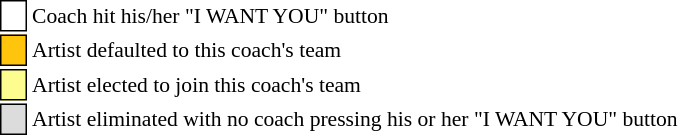<table class="toccolours" style="font-size: 90%; white-space: nowrap;">
<tr>
<td style="background:white; border:1px solid black;"> <strong></strong> </td>
<td>Coach hit his/her "I WANT YOU" button</td>
</tr>
<tr>
<td style="background:#ffc40c; border:1px solid black;">    </td>
<td>Artist defaulted to this coach's team</td>
</tr>
<tr>
<td style="background:#fdfc8f; border:1px solid black;">    </td>
<td style="padding-right: 8px">Artist elected to join this coach's team</td>
</tr>
<tr>
<td style="background:#dcdcdc; border:1px solid black;">    </td>
<td>Artist eliminated with no coach pressing his or her "I WANT YOU" button</td>
</tr>
</table>
